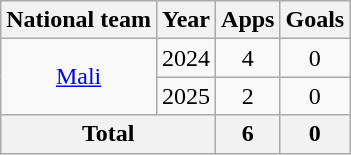<table class="wikitable" style="text-align: center;">
<tr>
<th>National team</th>
<th>Year</th>
<th>Apps</th>
<th>Goals</th>
</tr>
<tr>
<td rowspan="2"><a href='#'>Mali</a></td>
<td>2024</td>
<td>4</td>
<td>0</td>
</tr>
<tr>
<td>2025</td>
<td>2</td>
<td>0</td>
</tr>
<tr>
<th colspan="2">Total</th>
<th>6</th>
<th>0</th>
</tr>
</table>
